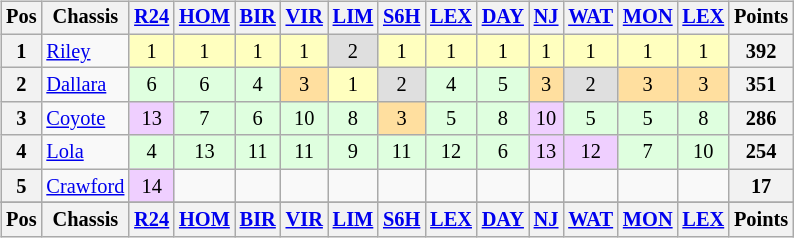<table>
<tr>
<td><br><table class="wikitable" style="font-size:85%; text-align:center">
<tr style="background:#f9f9f9" valign="top">
<th valign="middle">Pos</th>
<th valign="middle">Chassis</th>
<th><a href='#'>R24</a><br></th>
<th><a href='#'>HOM</a><br></th>
<th><a href='#'>BIR</a><br></th>
<th><a href='#'>VIR</a><br></th>
<th><a href='#'>LIM</a><br></th>
<th><a href='#'>S6H</a><br></th>
<th><a href='#'>LEX</a><br></th>
<th><a href='#'>DAY</a><br></th>
<th><a href='#'>NJ</a><br></th>
<th><a href='#'>WAT</a><br></th>
<th><a href='#'>MON</a><br></th>
<th><a href='#'>LEX</a><br></th>
<th valign="middle">Points</th>
</tr>
<tr>
<th>1</th>
<td align="left"> <a href='#'>Riley</a></td>
<td style="background:#ffffbf;">1</td>
<td style="background:#ffffbf;">1</td>
<td style="background:#ffffbf;">1</td>
<td style="background:#ffffbf;">1</td>
<td style="background:#dfdfdf;">2</td>
<td style="background:#ffffbf;">1</td>
<td style="background:#ffffbf;">1</td>
<td style="background:#ffffbf;">1</td>
<td style="background:#ffffbf;">1</td>
<td style="background:#ffffbf;">1</td>
<td style="background:#ffffbf;">1</td>
<td style="background:#ffffbf;">1</td>
<th>392</th>
</tr>
<tr>
<th>2</th>
<td align="left"> <a href='#'>Dallara</a></td>
<td style="background:#dfffdf;">6</td>
<td style="background:#dfffdf;">6</td>
<td style="background:#dfffdf;">4</td>
<td style="background:#ffdf9f;">3</td>
<td style="background:#ffffbf;">1</td>
<td style="background:#dfdfdf;">2</td>
<td style="background:#dfffdf;">4</td>
<td style="background:#dfffdf;">5</td>
<td style="background:#ffdf9f;">3</td>
<td style="background:#dfdfdf;">2</td>
<td style="background:#ffdf9f;">3</td>
<td style="background:#ffdf9f;">3</td>
<th>351</th>
</tr>
<tr>
<th>3</th>
<td align="left"> <a href='#'>Coyote</a></td>
<td style="background:#efcfff;">13</td>
<td style="background:#dfffdf;">7</td>
<td style="background:#dfffdf;">6</td>
<td style="background:#dfffdf;">10</td>
<td style="background:#dfffdf;">8</td>
<td style="background:#ffdf9f;">3</td>
<td style="background:#dfffdf;">5</td>
<td style="background:#dfffdf;">8</td>
<td style="background:#efcfff;">10</td>
<td style="background:#dfffdf;">5</td>
<td style="background:#dfffdf;">5</td>
<td style="background:#dfffdf;">8</td>
<th>286</th>
</tr>
<tr>
<th>4</th>
<td align="left"> <a href='#'>Lola</a></td>
<td style="background:#dfffdf;">4</td>
<td style="background:#dfffdf;">13</td>
<td style="background:#dfffdf;">11</td>
<td style="background:#dfffdf;">11</td>
<td style="background:#dfffdf;">9</td>
<td style="background:#dfffdf;">11</td>
<td style="background:#dfffdf;">12</td>
<td style="background:#dfffdf;">6</td>
<td style="background:#efcfff;">13</td>
<td style="background:#efcfff;">12</td>
<td style="background:#dfffdf;">7</td>
<td style="background:#dfffdf;">10</td>
<th>254</th>
</tr>
<tr>
<th>5</th>
<td align="left"> <a href='#'>Crawford</a></td>
<td style="background:#efcfff;">14</td>
<td></td>
<td></td>
<td></td>
<td></td>
<td></td>
<td></td>
<td></td>
<td></td>
<td></td>
<td></td>
<td></td>
<th>17</th>
</tr>
<tr>
</tr>
<tr style="background:#f9f9f9" valign="top">
<th valign="middle">Pos</th>
<th valign="middle">Chassis</th>
<th><a href='#'>R24</a><br></th>
<th><a href='#'>HOM</a><br></th>
<th><a href='#'>BIR</a><br></th>
<th><a href='#'>VIR</a><br></th>
<th><a href='#'>LIM</a><br></th>
<th><a href='#'>S6H</a><br></th>
<th><a href='#'>LEX</a><br></th>
<th><a href='#'>DAY</a><br></th>
<th><a href='#'>NJ</a><br></th>
<th><a href='#'>WAT</a><br></th>
<th><a href='#'>MON</a><br></th>
<th><a href='#'>LEX</a><br></th>
<th valign="middle">Points</th>
</tr>
</table>
</td>
<td valign="top"></td>
</tr>
</table>
